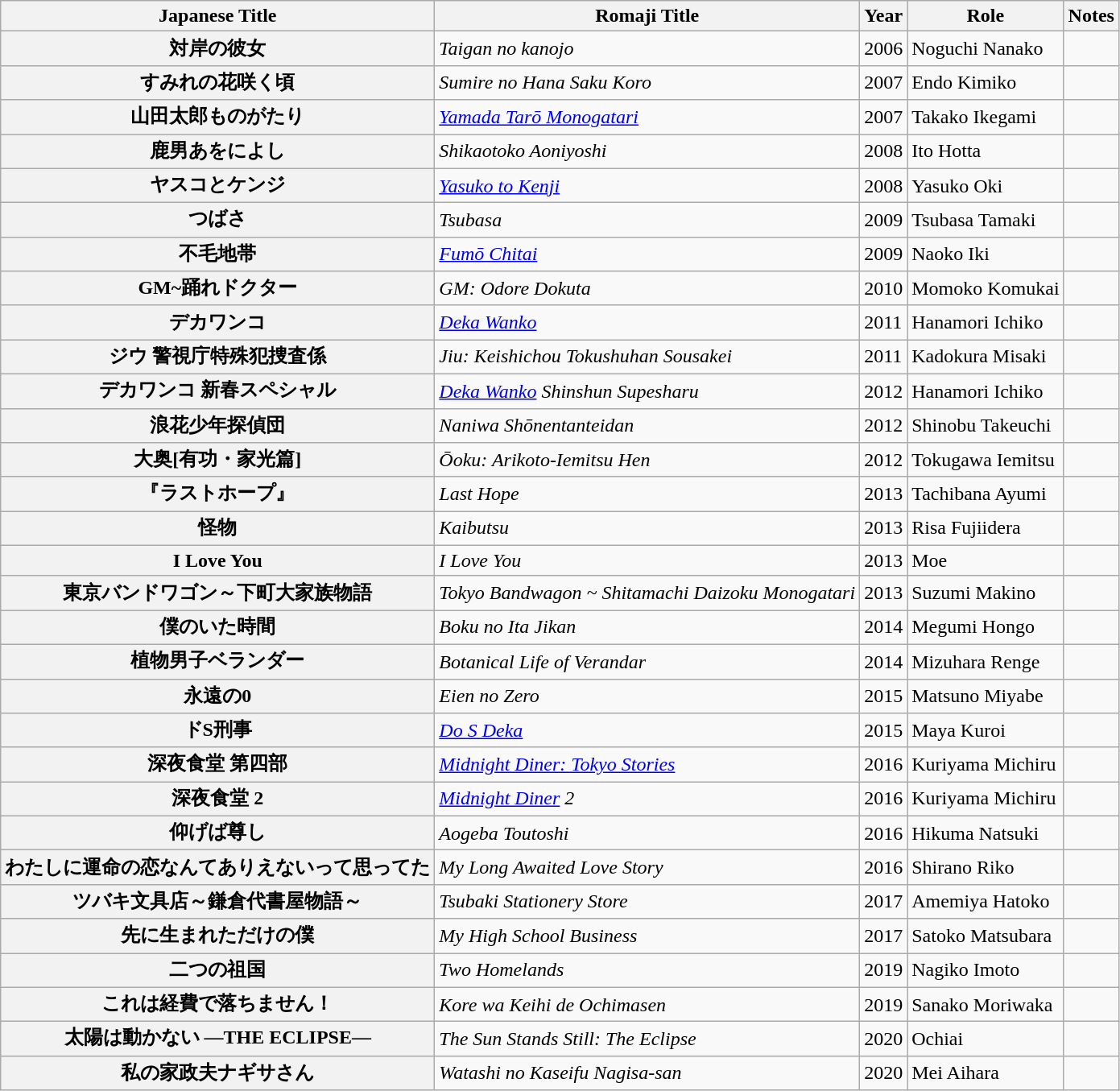<table class="wikitable plainrowheaders sortable" style="font-size:100%">
<tr>
<th scope="col">Japanese Title</th>
<th scope="col">Romaji Title</th>
<th scope="col">Year</th>
<th scope="col">Role</th>
<th scope="col" class="unsortable">Notes</th>
</tr>
<tr>
<th scope="row">対岸の彼女</th>
<td><em>Taigan no kanojo</em></td>
<td>2006</td>
<td>Noguchi Nanako</td>
<td></td>
</tr>
<tr>
<th scope="row">すみれの花咲く頃</th>
<td><em>Sumire no Hana Saku Koro</em></td>
<td>2007</td>
<td>Endo Kimiko</td>
<td></td>
</tr>
<tr>
<th scope="row">山田太郎ものがたり</th>
<td><em><a href='#'>Yamada Tarō Monogatari</a></em></td>
<td>2007</td>
<td>Takako Ikegami</td>
<td></td>
</tr>
<tr>
<th scope="row">鹿男あをによし</th>
<td><em>Shikaotoko Aoniyoshi</em></td>
<td>2008</td>
<td>Ito Hotta</td>
<td></td>
</tr>
<tr>
<th scope="row">ヤスコとケンジ</th>
<td><em><a href='#'>Yasuko to Kenji</a></em></td>
<td>2008</td>
<td>Yasuko Oki</td>
<td></td>
</tr>
<tr>
<th scope="row">つばさ</th>
<td><em>Tsubasa</em></td>
<td>2009</td>
<td>Tsubasa Tamaki</td>
<td></td>
</tr>
<tr>
<th scope="row">不毛地帯</th>
<td><em><a href='#'>Fumō Chitai</a></em></td>
<td>2009</td>
<td>Naoko Iki</td>
<td></td>
</tr>
<tr>
<th scope="row">GM~踊れドクター</th>
<td><em>GM: Odore Dokuta</em></td>
<td>2010</td>
<td>Momoko Komukai</td>
<td></td>
</tr>
<tr>
<th scope="row">デカワンコ</th>
<td><em><a href='#'>Deka Wanko</a></em></td>
<td>2011</td>
<td>Hanamori Ichiko</td>
<td></td>
</tr>
<tr>
<th scope="row">ジウ 警視庁特殊犯捜査係</th>
<td><em>Jiu: Keishichou Tokushuhan Sousakei</em></td>
<td>2011</td>
<td>Kadokura Misaki</td>
<td></td>
</tr>
<tr>
<th scope="row">デカワンコ 新春スペシャル</th>
<td><em><a href='#'>Deka Wanko</a> Shinshun Supesharu</em></td>
<td>2012</td>
<td>Hanamori Ichiko</td>
<td></td>
</tr>
<tr>
<th scope="row">浪花少年探偵団</th>
<td><em>Naniwa Shōnentanteidan</em></td>
<td>2012</td>
<td>Shinobu Takeuchi</td>
<td></td>
</tr>
<tr>
<th scope="row">大奥[有功・家光篇]</th>
<td><em>Ōoku: Arikoto-Iemitsu Hen</em></td>
<td>2012</td>
<td>Tokugawa Iemitsu</td>
<td></td>
</tr>
<tr>
<th scope="row">『ラストホープ』</th>
<td><em>Last Hope</em></td>
<td>2013</td>
<td>Tachibana Ayumi</td>
<td></td>
</tr>
<tr>
<th scope="row">怪物</th>
<td><em>Kaibutsu</em></td>
<td>2013</td>
<td>Risa Fujiidera</td>
<td></td>
</tr>
<tr>
<th scope="row">I Love You</th>
<td><em>I Love You</em></td>
<td>2013</td>
<td>Moe</td>
<td></td>
</tr>
<tr>
<th scope="row">東京バンドワゴン～下町大家族物語</th>
<td><em>Tokyo Bandwagon ~ Shitamachi Daizoku Monogatari</em></td>
<td>2013</td>
<td>Suzumi Makino</td>
<td></td>
</tr>
<tr>
<th scope="row">僕のいた時間</th>
<td><em>Boku no Ita Jikan</em></td>
<td>2014</td>
<td>Megumi Hongo</td>
<td></td>
</tr>
<tr>
<th scope="row">植物男子ベランダー</th>
<td><em>Botanical Life of Verandar</em></td>
<td>2014</td>
<td>Mizuhara Renge</td>
<td></td>
</tr>
<tr>
<th scope="row">永遠の0</th>
<td><em>Eien no Zero</em></td>
<td>2015</td>
<td>Matsuno Miyabe</td>
<td></td>
</tr>
<tr>
<th scope="row">ドS刑事</th>
<td><em><a href='#'>Do S Deka</a></em></td>
<td>2015</td>
<td>Maya Kuroi</td>
<td></td>
</tr>
<tr>
<th scope="row">深夜食堂 第四部</th>
<td><em><a href='#'>Midnight Diner: Tokyo Stories</a></em></td>
<td>2016</td>
<td>Kuriyama Michiru</td>
<td></td>
</tr>
<tr>
<th scope="row">深夜食堂 2</th>
<td><em><a href='#'>Midnight Diner</a> 2</em></td>
<td>2016</td>
<td>Kuriyama Michiru</td>
<td></td>
</tr>
<tr>
<th scope="row">仰げば尊し</th>
<td><em>Aogeba Toutoshi</em></td>
<td>2016</td>
<td>Hikuma Natsuki</td>
<td></td>
</tr>
<tr>
<th scope="row">わたしに運命の恋なんてありえないって思ってた</th>
<td><em>My Long Awaited Love Story</em></td>
<td>2016</td>
<td>Shirano Riko</td>
<td></td>
</tr>
<tr>
<th scope="row">ツバキ文具店～鎌倉代書屋物語～</th>
<td><em>Tsubaki Stationery Store</em></td>
<td>2017</td>
<td>Amemiya Hatoko</td>
<td></td>
</tr>
<tr>
<th scope="row">先に生まれただけの僕</th>
<td><em>My High School Business</em></td>
<td>2017</td>
<td>Satoko Matsubara</td>
<td></td>
</tr>
<tr>
<th scope="row">二つの祖国</th>
<td><em>Two Homelands</em></td>
<td>2019</td>
<td>Nagiko Imoto</td>
<td></td>
</tr>
<tr>
<th scope="row">これは経費で落ちません！</th>
<td><em>Kore wa Keihi de Ochimasen</em></td>
<td>2019</td>
<td>Sanako Moriwaka</td>
<td></td>
</tr>
<tr>
<th scope="row">太陽は動かない —THE ECLIPSE—</th>
<td><em>The Sun Stands Still: The Eclipse</em></td>
<td>2020</td>
<td>Ochiai</td>
<td></td>
</tr>
<tr>
<th scope="row">私の家政夫ナギサさん</th>
<td><em>Watashi no Kaseifu Nagisa-san</em></td>
<td>2020</td>
<td>Mei Aihara</td>
<td></td>
</tr>
</table>
